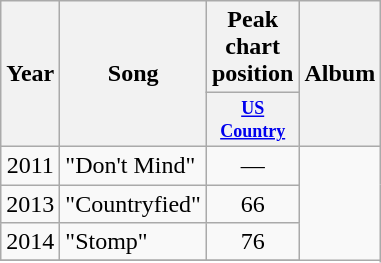<table class="wikitable">
<tr>
<th rowspan="2">Year</th>
<th rowspan="2">Song</th>
<th colspan="1">Peak chart position</th>
<th rowspan="2">Album</th>
</tr>
<tr>
<th style="width:3em;font-size:75%"><a href='#'>US Country</a></th>
</tr>
<tr>
<td align="center" rowspan="1">2011</td>
<td>"Don't Mind"</td>
<td style="text-align:center;">—</td>
</tr>
<tr>
<td align="center" rowspan="1">2013</td>
<td>"Countryfied"</td>
<td style="text-align:center;">66</td>
</tr>
<tr>
<td align="center" rowspan="1">2014</td>
<td>"Stomp"</td>
<td style="text-align:center;">76</td>
</tr>
<tr>
</tr>
</table>
